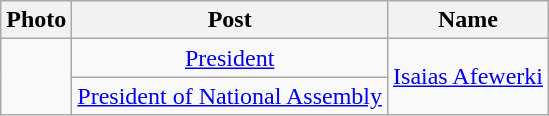<table class="wikitable" style="text-align:center">
<tr>
<th>Photo</th>
<th>Post</th>
<th>Name</th>
</tr>
<tr>
<td rowspan="2"></td>
<td><a href='#'>President</a></td>
<td rowspan="2"><a href='#'>Isaias Afewerki</a></td>
</tr>
<tr>
<td><a href='#'>President of National Assembly</a></td>
</tr>
</table>
